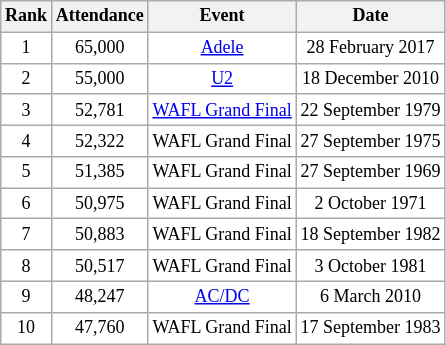<table class="wikitable" style="margin-right:4px; margin-top:8px; background:#fff; font-size:9pt; text-align:center;">
<tr>
<th>Rank</th>
<th>Attendance</th>
<th>Event</th>
<th>Date</th>
</tr>
<tr>
<td>1</td>
<td>65,000</td>
<td><a href='#'>Adele</a></td>
<td>28 February 2017</td>
</tr>
<tr>
<td>2</td>
<td>55,000</td>
<td><a href='#'>U2</a></td>
<td>18 December 2010</td>
</tr>
<tr>
<td>3</td>
<td>52,781</td>
<td><a href='#'>WAFL Grand Final</a></td>
<td>22 September 1979</td>
</tr>
<tr>
<td>4</td>
<td>52,322</td>
<td>WAFL Grand Final</td>
<td>27 September 1975</td>
</tr>
<tr>
<td>5</td>
<td>51,385</td>
<td>WAFL Grand Final</td>
<td>27 September 1969</td>
</tr>
<tr>
<td>6</td>
<td>50,975</td>
<td>WAFL Grand Final</td>
<td>2 October 1971</td>
</tr>
<tr>
<td>7</td>
<td>50,883</td>
<td>WAFL Grand Final</td>
<td>18 September 1982</td>
</tr>
<tr>
<td>8</td>
<td>50,517</td>
<td>WAFL Grand Final</td>
<td>3 October 1981</td>
</tr>
<tr>
<td>9</td>
<td>48,247</td>
<td><a href='#'>AC/DC</a></td>
<td>6 March 2010</td>
</tr>
<tr>
<td>10</td>
<td>47,760</td>
<td>WAFL Grand Final</td>
<td>17 September 1983</td>
</tr>
</table>
